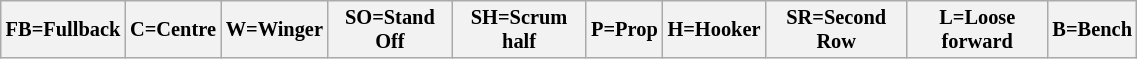<table class="wikitable"  style="font-size:85%; width:60%;">
<tr>
<th>FB=Fullback</th>
<th>C=Centre</th>
<th>W=Winger</th>
<th>SO=Stand Off</th>
<th>SH=Scrum half</th>
<th>P=Prop</th>
<th>H=Hooker</th>
<th>SR=Second Row</th>
<th>L=Loose forward</th>
<th>B=Bench</th>
</tr>
</table>
